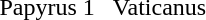<table cellspacing=10 style="background-color:transparent;">
<tr>
<td valign=top><br>Papyrus 1</td>
<td align=top><br>Vaticanus</td>
</tr>
</table>
